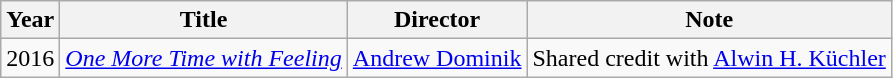<table class="wikitable">
<tr>
<th>Year</th>
<th>Title</th>
<th>Director</th>
<th>Note</th>
</tr>
<tr>
<td>2016</td>
<td><em><a href='#'>One More Time with Feeling</a></em></td>
<td><a href='#'>Andrew Dominik</a></td>
<td>Shared credit with <a href='#'>Alwin H. Küchler</a></td>
</tr>
</table>
